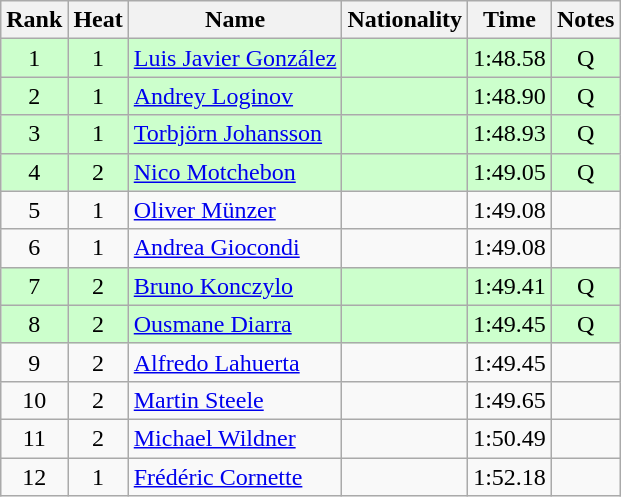<table class="wikitable sortable" style="text-align:center">
<tr>
<th>Rank</th>
<th>Heat</th>
<th>Name</th>
<th>Nationality</th>
<th>Time</th>
<th>Notes</th>
</tr>
<tr bgcolor=ccffcc>
<td>1</td>
<td>1</td>
<td align="left"><a href='#'>Luis Javier González</a></td>
<td align=left></td>
<td>1:48.58</td>
<td>Q</td>
</tr>
<tr bgcolor=ccffcc>
<td>2</td>
<td>1</td>
<td align="left"><a href='#'>Andrey Loginov</a></td>
<td align=left></td>
<td>1:48.90</td>
<td>Q</td>
</tr>
<tr bgcolor=ccffcc>
<td>3</td>
<td>1</td>
<td align="left"><a href='#'>Torbjörn Johansson</a></td>
<td align=left></td>
<td>1:48.93</td>
<td>Q</td>
</tr>
<tr bgcolor=ccffcc>
<td>4</td>
<td>2</td>
<td align="left"><a href='#'>Nico Motchebon</a></td>
<td align=left></td>
<td>1:49.05</td>
<td>Q</td>
</tr>
<tr>
<td>5</td>
<td>1</td>
<td align="left"><a href='#'>Oliver Münzer</a></td>
<td align=left></td>
<td>1:49.08</td>
<td></td>
</tr>
<tr>
<td>6</td>
<td>1</td>
<td align="left"><a href='#'>Andrea Giocondi</a></td>
<td align=left></td>
<td>1:49.08</td>
<td></td>
</tr>
<tr bgcolor=ccffcc>
<td>7</td>
<td>2</td>
<td align="left"><a href='#'>Bruno Konczylo</a></td>
<td align=left></td>
<td>1:49.41</td>
<td>Q</td>
</tr>
<tr bgcolor=ccffcc>
<td>8</td>
<td>2</td>
<td align="left"><a href='#'>Ousmane Diarra</a></td>
<td align=left></td>
<td>1:49.45</td>
<td>Q</td>
</tr>
<tr>
<td>9</td>
<td>2</td>
<td align="left"><a href='#'>Alfredo Lahuerta</a></td>
<td align=left></td>
<td>1:49.45</td>
<td></td>
</tr>
<tr>
<td>10</td>
<td>2</td>
<td align="left"><a href='#'>Martin Steele</a></td>
<td align=left></td>
<td>1:49.65</td>
<td></td>
</tr>
<tr>
<td>11</td>
<td>2</td>
<td align="left"><a href='#'>Michael Wildner</a></td>
<td align=left></td>
<td>1:50.49</td>
<td></td>
</tr>
<tr>
<td>12</td>
<td>1</td>
<td align="left"><a href='#'>Frédéric Cornette</a></td>
<td align=left></td>
<td>1:52.18</td>
<td></td>
</tr>
</table>
